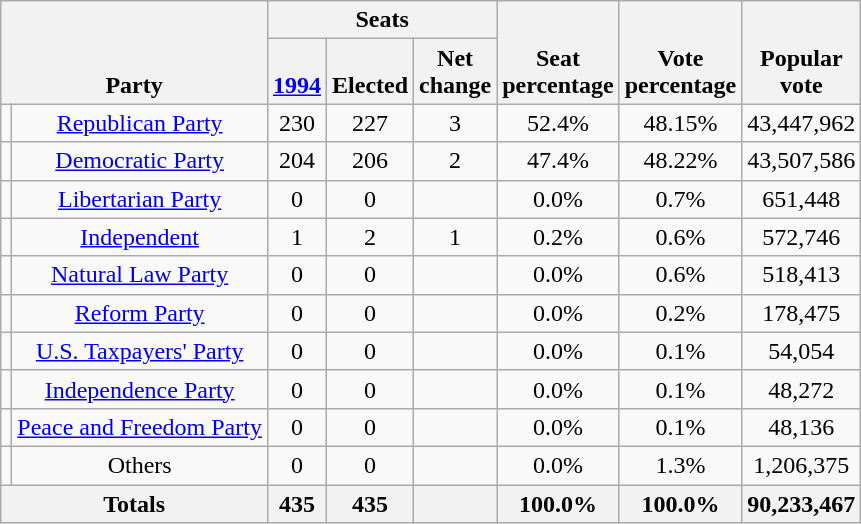<table class="wikitable sortable" style="text-align:center">
<tr valign=bottom>
<th rowspan=2 colspan=2>Party</th>
<th colspan=3>Seats</th>
<th rowspan=2>Seat<br>percentage</th>
<th rowspan=2>Vote<br>percentage</th>
<th rowspan=2>Popular<br>vote</th>
</tr>
<tr valign=bottom>
<th><a href='#'>1994</a></th>
<th>Elected</th>
<th>Net<br>change</th>
</tr>
<tr>
<td></td>
<td><a href='#'>Republican Party</a></td>
<td>230</td>
<td>227</td>
<td> 3</td>
<td>52.4%</td>
<td>48.15%</td>
<td>43,447,962</td>
</tr>
<tr>
<td></td>
<td><a href='#'>Democratic Party</a></td>
<td>204</td>
<td>206</td>
<td> 2</td>
<td>47.4%</td>
<td>48.22%</td>
<td>43,507,586</td>
</tr>
<tr>
<td></td>
<td><a href='#'>Libertarian Party</a></td>
<td>0</td>
<td>0</td>
<td></td>
<td>0.0%</td>
<td>0.7%</td>
<td>651,448</td>
</tr>
<tr>
<td></td>
<td><a href='#'>Independent</a></td>
<td>1</td>
<td>2</td>
<td> 1</td>
<td>0.2%</td>
<td>0.6%</td>
<td>572,746</td>
</tr>
<tr>
<td></td>
<td><a href='#'>Natural Law Party</a></td>
<td>0</td>
<td>0</td>
<td></td>
<td>0.0%</td>
<td>0.6%</td>
<td>518,413</td>
</tr>
<tr>
<td></td>
<td><a href='#'>Reform Party</a></td>
<td>0</td>
<td>0</td>
<td></td>
<td>0.0%</td>
<td>0.2%</td>
<td>178,475</td>
</tr>
<tr>
<td></td>
<td><a href='#'>U.S. Taxpayers' Party</a></td>
<td>0</td>
<td>0</td>
<td></td>
<td>0.0%</td>
<td>0.1%</td>
<td>54,054</td>
</tr>
<tr>
<td></td>
<td><a href='#'>Independence Party</a></td>
<td>0</td>
<td>0</td>
<td></td>
<td>0.0%</td>
<td>0.1%</td>
<td>48,272</td>
</tr>
<tr>
<td></td>
<td><a href='#'>Peace and Freedom Party</a></td>
<td>0</td>
<td>0</td>
<td></td>
<td>0.0%</td>
<td>0.1%</td>
<td>48,136</td>
</tr>
<tr>
<td></td>
<td>Others</td>
<td>0</td>
<td>0</td>
<td></td>
<td>0.0%</td>
<td>1.3%</td>
<td>1,206,375</td>
</tr>
<tr>
<th colspan=2>Totals</th>
<th>435</th>
<th>435</th>
<th></th>
<th>100.0%</th>
<th>100.0%</th>
<th>90,233,467</th>
</tr>
</table>
